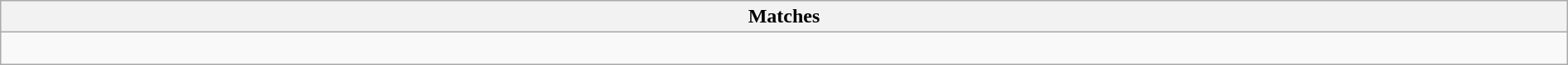<table class="wikitable collapsible collapsed" style="width:100%;">
<tr>
<th>Matches</th>
</tr>
<tr>
<td><br></td>
</tr>
</table>
